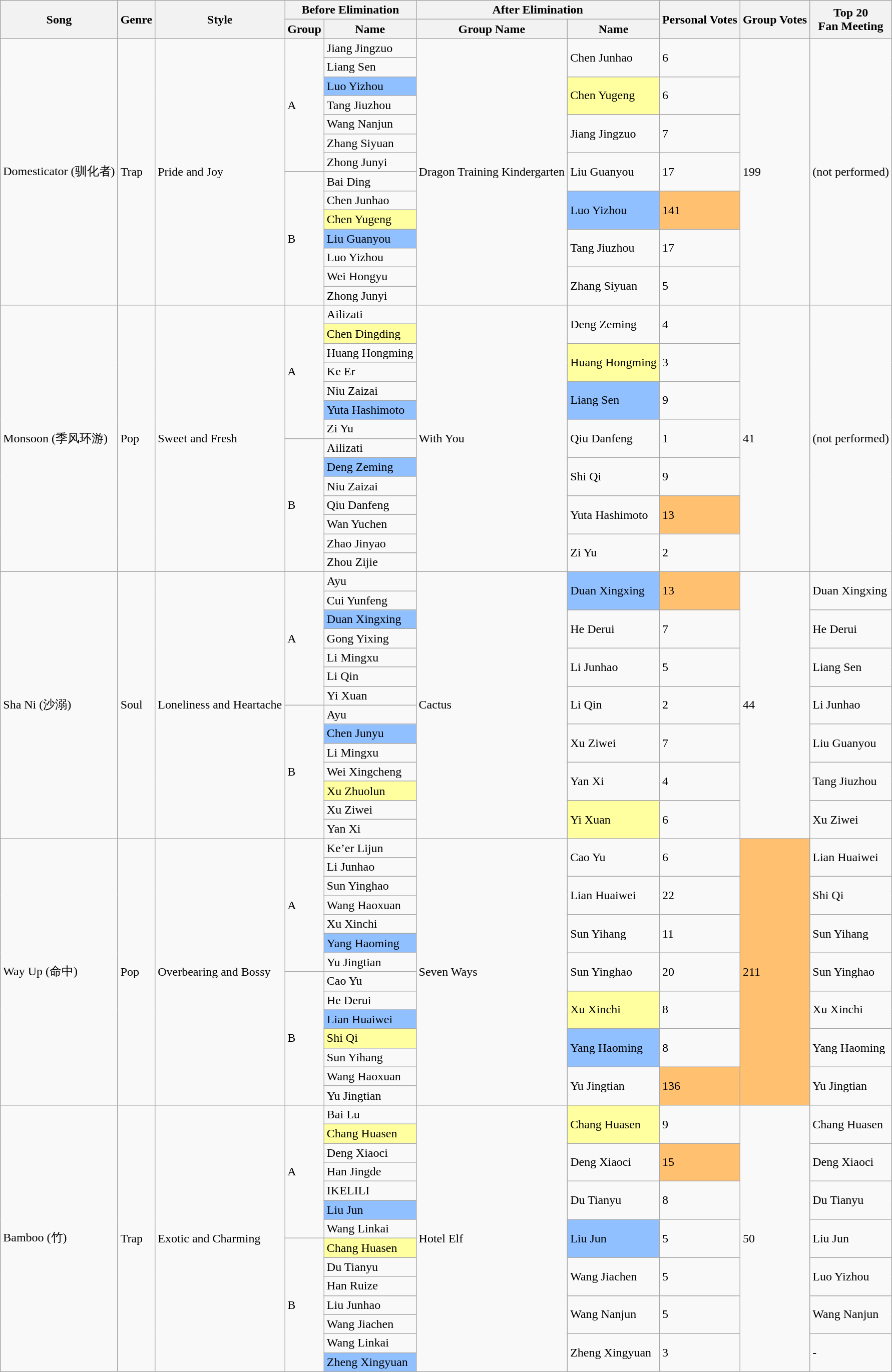<table class="wikitable sortable mw-collapsible">
<tr>
<th rowspan="2">Song</th>
<th rowspan="2">Genre</th>
<th rowspan="2">Style</th>
<th colspan="2">Before Elimination</th>
<th colspan="2">After Elimination</th>
<th rowspan="2">Personal Votes</th>
<th rowspan="2">Group Votes</th>
<th rowspan="2">Top 20<br>Fan Meeting</th>
</tr>
<tr>
<th>Group</th>
<th>Name</th>
<th>Group Name</th>
<th>Name</th>
</tr>
<tr>
<td rowspan="14">Domesticator (驯化者)</td>
<td rowspan="14">Trap</td>
<td rowspan="14">Pride and Joy</td>
<td rowspan="7">A</td>
<td>Jiang Jingzuo</td>
<td rowspan="14">Dragon Training Kindergarten</td>
<td rowspan="2">Chen Junhao</td>
<td rowspan="2">6</td>
<td rowspan="14">199</td>
<td rowspan="14">(not performed)</td>
</tr>
<tr>
<td>Liang Sen</td>
</tr>
<tr>
<td style="background:#90C0FF">Luo Yizhou</td>
<td rowspan="2" style="background:#FFFF9F">Chen Yugeng</td>
<td rowspan="2">6</td>
</tr>
<tr>
<td>Tang Jiuzhou</td>
</tr>
<tr>
<td>Wang Nanjun</td>
<td rowspan="2">Jiang Jingzuo</td>
<td rowspan="2">7</td>
</tr>
<tr>
<td>Zhang Siyuan</td>
</tr>
<tr>
<td>Zhong Junyi</td>
<td rowspan="2">Liu Guanyou</td>
<td rowspan="2">17</td>
</tr>
<tr>
<td rowspan="7">B</td>
<td>Bai Ding</td>
</tr>
<tr>
<td>Chen Junhao</td>
<td rowspan="2" style="background:#90C0FF">Luo Yizhou</td>
<td rowspan="2" style="background:#FFC06F">141</td>
</tr>
<tr>
<td style="background:#FFFF9F">Chen Yugeng</td>
</tr>
<tr>
<td style="background:#90C0FF">Liu Guanyou</td>
<td rowspan="2">Tang Jiuzhou</td>
<td rowspan="2">17</td>
</tr>
<tr>
<td>Luo Yizhou</td>
</tr>
<tr>
<td>Wei Hongyu</td>
<td rowspan="2">Zhang Siyuan</td>
<td rowspan="2">5</td>
</tr>
<tr>
<td>Zhong Junyi</td>
</tr>
<tr>
<td rowspan="14">Monsoon (季风环游)</td>
<td rowspan="14">Pop</td>
<td rowspan="14">Sweet and Fresh</td>
<td rowspan="7">A</td>
<td>Ailizati</td>
<td rowspan="14">With You</td>
<td rowspan="2">Deng Zeming</td>
<td rowspan="2">4</td>
<td rowspan="14">41</td>
<td rowspan="14">(not performed)</td>
</tr>
<tr>
<td style="background:#FFFF9F">Chen Dingding</td>
</tr>
<tr>
<td>Huang Hongming</td>
<td rowspan="2" style="background:#FFFF9F">Huang Hongming</td>
<td rowspan="2">3</td>
</tr>
<tr>
<td>Ke Er</td>
</tr>
<tr>
<td>Niu Zaizai</td>
<td rowspan="2" style="background:#90C0FF">Liang Sen</td>
<td rowspan="2">9</td>
</tr>
<tr>
<td style="background:#90C0FF">Yuta Hashimoto</td>
</tr>
<tr>
<td>Zi Yu</td>
<td rowspan="2">Qiu Danfeng</td>
<td rowspan="2">1</td>
</tr>
<tr>
<td rowspan="7">B</td>
<td>Ailizati</td>
</tr>
<tr>
<td style="background:#90C0FF">Deng Zeming</td>
<td rowspan="2">Shi Qi</td>
<td rowspan="2">9</td>
</tr>
<tr>
<td>Niu Zaizai</td>
</tr>
<tr>
<td>Qiu Danfeng</td>
<td rowspan="2">Yuta Hashimoto</td>
<td rowspan="2" style="background:#FFC06F">13</td>
</tr>
<tr>
<td>Wan Yuchen</td>
</tr>
<tr>
<td>Zhao Jinyao</td>
<td rowspan="2">Zi Yu</td>
<td rowspan="2">2</td>
</tr>
<tr>
<td>Zhou Zijie</td>
</tr>
<tr>
<td rowspan="14">Sha Ni (沙溺)</td>
<td rowspan="14">Soul</td>
<td rowspan="14">Loneliness and Heartache</td>
<td rowspan="7">A</td>
<td>Ayu</td>
<td rowspan="14">Cactus</td>
<td rowspan="2" style="background:#90C0FF">Duan Xingxing</td>
<td rowspan="2" style="background:#FFC06F">13</td>
<td rowspan="14">44</td>
<td rowspan="2">Duan Xingxing</td>
</tr>
<tr>
<td>Cui Yunfeng</td>
</tr>
<tr>
<td style="background:#90C0FF">Duan Xingxing</td>
<td rowspan="2">He Derui</td>
<td rowspan="2">7</td>
<td rowspan="2">He Derui</td>
</tr>
<tr>
<td>Gong Yixing</td>
</tr>
<tr>
<td>Li Mingxu</td>
<td rowspan="2">Li Junhao</td>
<td rowspan="2">5</td>
<td rowspan="2">Liang Sen</td>
</tr>
<tr>
<td>Li Qin</td>
</tr>
<tr>
<td>Yi Xuan</td>
<td rowspan="2">Li Qin</td>
<td rowspan="2">2</td>
<td rowspan="2">Li Junhao</td>
</tr>
<tr>
<td rowspan="7">B</td>
<td>Ayu</td>
</tr>
<tr>
<td style="background:#90C0FF">Chen Junyu</td>
<td rowspan="2">Xu Ziwei</td>
<td rowspan="2">7</td>
<td rowspan="2">Liu Guanyou</td>
</tr>
<tr>
<td>Li Mingxu</td>
</tr>
<tr>
<td>Wei Xingcheng</td>
<td rowspan="2">Yan Xi</td>
<td rowspan="2">4</td>
<td rowspan="2">Tang Jiuzhou</td>
</tr>
<tr>
<td style="background:#FFFF9F">Xu Zhuolun</td>
</tr>
<tr>
<td>Xu Ziwei</td>
<td rowspan="2" style="background:#FFFF9F">Yi Xuan</td>
<td rowspan="2">6</td>
<td rowspan="2">Xu Ziwei</td>
</tr>
<tr>
<td>Yan Xi</td>
</tr>
<tr>
<td rowspan="14">Way Up (命中)</td>
<td rowspan="14">Pop</td>
<td rowspan="14">Overbearing and Bossy</td>
<td rowspan="7">A</td>
<td>Ke’er Lijun</td>
<td rowspan="14">Seven Ways</td>
<td rowspan="2">Cao Yu</td>
<td rowspan="2">6</td>
<td rowspan="14" style="background:#FFC06F">211</td>
<td rowspan="2">Lian Huaiwei</td>
</tr>
<tr>
<td>Li Junhao</td>
</tr>
<tr>
<td>Sun Yinghao</td>
<td rowspan="2">Lian Huaiwei</td>
<td rowspan="2">22</td>
<td rowspan="2">Shi Qi</td>
</tr>
<tr>
<td>Wang Haoxuan</td>
</tr>
<tr>
<td>Xu Xinchi</td>
<td rowspan="2">Sun Yihang</td>
<td rowspan="2">11</td>
<td rowspan="2">Sun Yihang</td>
</tr>
<tr>
<td style="background:#90C0FF">Yang Haoming</td>
</tr>
<tr>
<td>Yu Jingtian</td>
<td rowspan="2">Sun Yinghao</td>
<td rowspan="2">20</td>
<td rowspan="2">Sun Yinghao</td>
</tr>
<tr>
<td rowspan="7">B</td>
<td>Cao Yu</td>
</tr>
<tr>
<td>He Derui</td>
<td rowspan="2" style="background:#FFFF9F">Xu Xinchi</td>
<td rowspan="2">8</td>
<td rowspan="2">Xu Xinchi</td>
</tr>
<tr>
<td style="background:#90C0FF">Lian Huaiwei</td>
</tr>
<tr>
<td style="background:#FFFF9F">Shi Qi</td>
<td rowspan="2" style="background:#90C0FF">Yang Haoming</td>
<td rowspan="2">8</td>
<td rowspan="2">Yang Haoming</td>
</tr>
<tr>
<td>Sun Yihang</td>
</tr>
<tr>
<td>Wang Haoxuan</td>
<td rowspan="2">Yu Jingtian</td>
<td rowspan="2" style="background:#FFC06F">136</td>
<td rowspan="2">Yu Jingtian</td>
</tr>
<tr>
<td>Yu Jingtian</td>
</tr>
<tr>
<td rowspan="14">Bamboo (竹)</td>
<td rowspan="14">Trap</td>
<td rowspan="14">Exotic and Charming</td>
<td rowspan="7">A</td>
<td>Bai Lu</td>
<td rowspan="14">Hotel Elf</td>
<td rowspan="2" style="background:#FFFF9F">Chang Huasen</td>
<td rowspan="2">9</td>
<td rowspan="14">50</td>
<td rowspan="2">Chang Huasen</td>
</tr>
<tr>
<td style="background:#FFFF9F">Chang Huasen</td>
</tr>
<tr>
<td>Deng Xiaoci</td>
<td rowspan="2">Deng Xiaoci</td>
<td rowspan="2" style="background:#FFC06F">15</td>
<td rowspan="2">Deng Xiaoci</td>
</tr>
<tr>
<td>Han Jingde</td>
</tr>
<tr>
<td>IKELILI</td>
<td rowspan="2">Du Tianyu</td>
<td rowspan="2">8</td>
<td rowspan="2">Du Tianyu</td>
</tr>
<tr>
<td style="background:#90C0FF">Liu Jun</td>
</tr>
<tr>
<td>Wang Linkai</td>
<td rowspan="2" style="background:#90C0FF">Liu Jun</td>
<td rowspan="2">5</td>
<td rowspan="2">Liu Jun</td>
</tr>
<tr>
<td rowspan="7">B</td>
<td style="background:#FFFF9F">Chang Huasen</td>
</tr>
<tr>
<td>Du Tianyu</td>
<td rowspan="2">Wang Jiachen</td>
<td rowspan="2">5</td>
<td rowspan="2">Luo Yizhou</td>
</tr>
<tr>
<td>Han Ruize</td>
</tr>
<tr>
<td>Liu Junhao</td>
<td rowspan="2">Wang Nanjun</td>
<td rowspan="2">5</td>
<td rowspan="2">Wang Nanjun</td>
</tr>
<tr>
<td>Wang Jiachen</td>
</tr>
<tr>
<td>Wang Linkai</td>
<td rowspan="2">Zheng Xingyuan</td>
<td rowspan="2">3</td>
<td rowspan="2">-</td>
</tr>
<tr>
<td style="background:#90C0FF">Zheng Xingyuan</td>
</tr>
</table>
